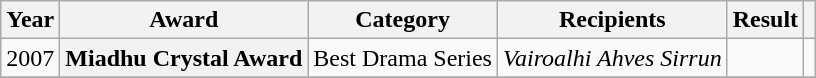<table class="wikitable plainrowheaders sortable">
<tr>
<th scope="col">Year</th>
<th scope="col">Award</th>
<th scope="col">Category</th>
<th scope="col">Recipients</th>
<th scope="col">Result</th>
<th scope="col" class="unsortable"></th>
</tr>
<tr>
<td>2007</td>
<th scope="row">Miadhu Crystal Award</th>
<td>Best Drama Series</td>
<td><em>Vairoalhi Ahves Sirrun</em></td>
<td></td>
<td style="text-align:center;"></td>
</tr>
<tr>
</tr>
</table>
